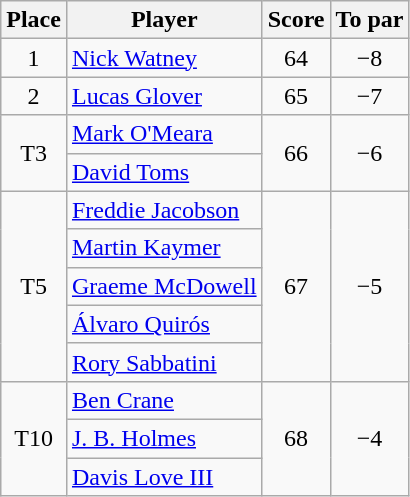<table class="wikitable">
<tr>
<th>Place</th>
<th>Player</th>
<th>Score</th>
<th>To par</th>
</tr>
<tr>
<td align=center>1</td>
<td> <a href='#'>Nick Watney</a></td>
<td align=center>64</td>
<td align=center>−8</td>
</tr>
<tr>
<td align=center>2</td>
<td> <a href='#'>Lucas Glover</a></td>
<td align=center>65</td>
<td align=center>−7</td>
</tr>
<tr>
<td align=center rowspan="2">T3</td>
<td> <a href='#'>Mark O'Meara</a></td>
<td rowspan="2" align=center>66</td>
<td rowspan="2" align=center>−6</td>
</tr>
<tr>
<td> <a href='#'>David Toms</a></td>
</tr>
<tr>
<td align=center rowspan="5">T5</td>
<td> <a href='#'>Freddie Jacobson</a></td>
<td rowspan="5" align=center>67</td>
<td rowspan="5" align=center>−5</td>
</tr>
<tr>
<td> <a href='#'>Martin Kaymer</a></td>
</tr>
<tr>
<td> <a href='#'>Graeme McDowell</a></td>
</tr>
<tr>
<td> <a href='#'>Álvaro Quirós</a></td>
</tr>
<tr>
<td> <a href='#'>Rory Sabbatini</a></td>
</tr>
<tr>
<td align=center rowspan="3">T10</td>
<td> <a href='#'>Ben Crane</a></td>
<td rowspan="3" align=center>68</td>
<td rowspan="3" align=center>−4</td>
</tr>
<tr>
<td> <a href='#'>J. B. Holmes</a></td>
</tr>
<tr>
<td> <a href='#'>Davis Love III</a></td>
</tr>
</table>
